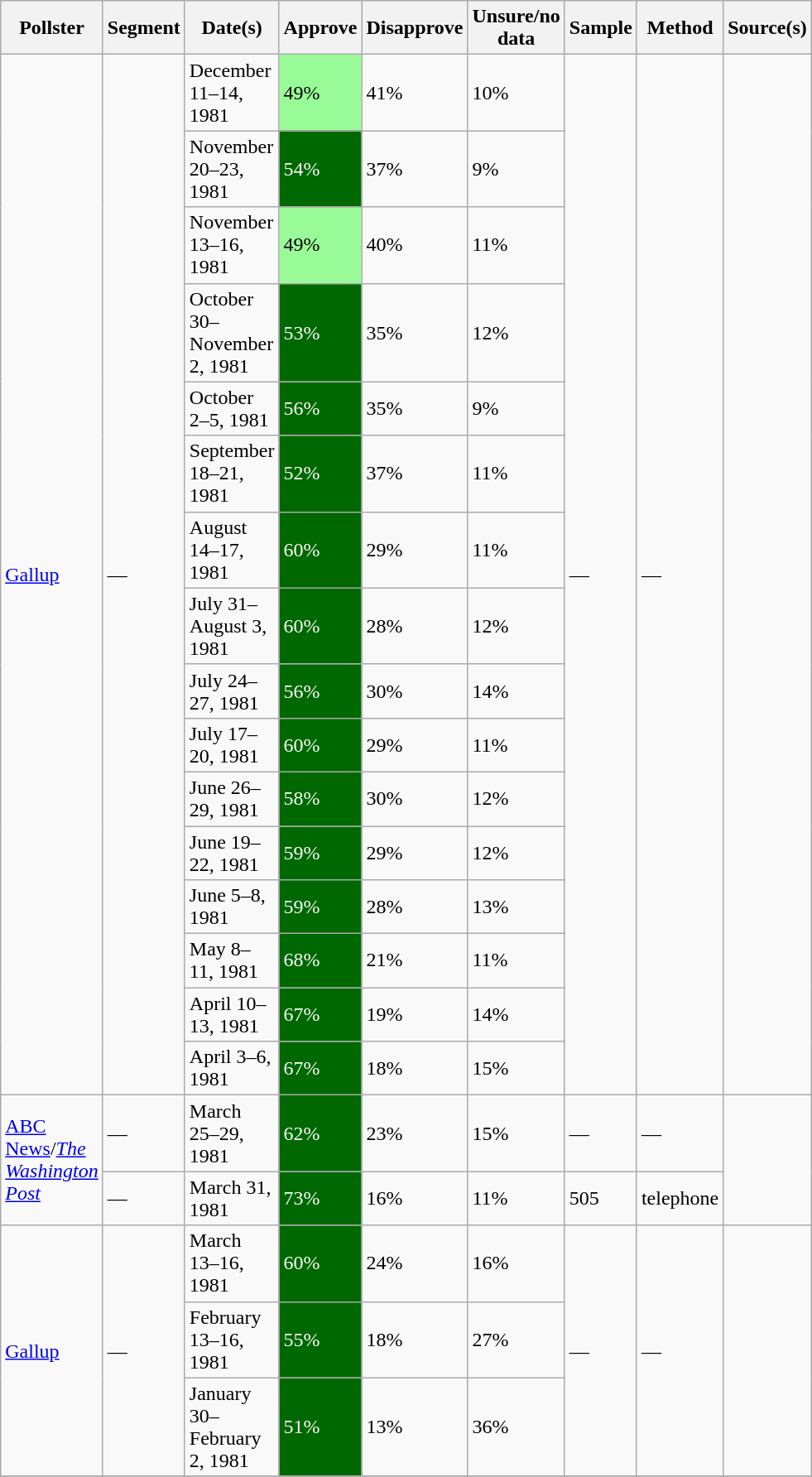<table class="wikitable sortable" style="width:50%;">
<tr>
<th>Pollster</th>
<th>Segment</th>
<th>Date(s)</th>
<th>Approve</th>
<th>Disapprove</th>
<th>Unsure/no data</th>
<th>Sample</th>
<th>Method</th>
<th>Source(s)</th>
</tr>
<tr>
<td rowspan="16"><a href='#'>Gallup</a></td>
<td rowspan="16">—</td>
<td>December 11–14, 1981</td>
<td style="background:palegreen;color:black">49%</td>
<td>41%</td>
<td>10%</td>
<td rowspan="16">—</td>
<td rowspan="16">—</td>
<td rowspan="16"></td>
</tr>
<tr>
<td>November 20–23, 1981</td>
<td style="background:#006800;color:white">54%</td>
<td>37%</td>
<td>9%</td>
</tr>
<tr>
<td>November 13–16, 1981</td>
<td style="background:palegreen;color:black">49%</td>
<td>40%</td>
<td>11%</td>
</tr>
<tr>
<td>October 30–November 2, 1981</td>
<td style="background:#006800;color:white">53%</td>
<td>35%</td>
<td>12%</td>
</tr>
<tr>
<td>October 2–5, 1981</td>
<td style="background:#006800;color:white">56%</td>
<td>35%</td>
<td>9%</td>
</tr>
<tr>
<td>September 18–21, 1981</td>
<td style="background:#006800;color:white">52%</td>
<td>37%</td>
<td>11%</td>
</tr>
<tr>
<td>August 14–17, 1981</td>
<td style="background:#006800;color:white">60%</td>
<td>29%</td>
<td>11%</td>
</tr>
<tr>
<td>July 31–August 3, 1981</td>
<td style="background:#006800;color:white">60%</td>
<td>28%</td>
<td>12%</td>
</tr>
<tr>
<td>July 24–27, 1981</td>
<td style="background:#006800;color:white">56%</td>
<td>30%</td>
<td>14%</td>
</tr>
<tr>
<td>July 17–20, 1981</td>
<td style="background:#006800;color:white">60%</td>
<td>29%</td>
<td>11%</td>
</tr>
<tr>
<td>June 26–29, 1981</td>
<td style="background:#006800;color:white">58%</td>
<td>30%</td>
<td>12%</td>
</tr>
<tr>
<td>June 19–22, 1981</td>
<td style="background:#006800;color:white">59%</td>
<td>29%</td>
<td>12%</td>
</tr>
<tr>
<td>June 5–8, 1981</td>
<td style="background:#006800;color:white">59%</td>
<td>28%</td>
<td>13%</td>
</tr>
<tr>
<td>May 8–11, 1981</td>
<td style="background:#006800;color:white">68%</td>
<td>21%</td>
<td>11%</td>
</tr>
<tr>
<td>April 10–13, 1981</td>
<td style="background:#006800;color:white">67%</td>
<td>19%</td>
<td>14%</td>
</tr>
<tr>
<td>April 3–6, 1981</td>
<td style="background:#006800;color:white">67%</td>
<td>18%</td>
<td>15%</td>
</tr>
<tr>
<td rowspan="2"><a href='#'>ABC News</a>/<em><a href='#'>The Washington Post</a></em></td>
<td>—</td>
<td>March 25–29, 1981</td>
<td style="background:#006800;color:white">62%</td>
<td>23%</td>
<td>15%</td>
<td>—</td>
<td>—</td>
<td rowspan="2"></td>
</tr>
<tr>
<td>—</td>
<td>March 31, 1981</td>
<td style="background:#006800;color:white">73%</td>
<td>16%</td>
<td>11%</td>
<td>505</td>
<td>telephone</td>
</tr>
<tr>
<td rowspan="3"><a href='#'>Gallup</a></td>
<td rowspan="3">—</td>
<td>March 13–16, 1981</td>
<td style="background:#006800;color:white">60%</td>
<td>24%</td>
<td>16%</td>
<td rowspan="3">—</td>
<td rowspan="3">—</td>
<td rowspan="3"></td>
</tr>
<tr>
<td>February 13–16, 1981</td>
<td style="background:#006800;color:white">55%</td>
<td>18%</td>
<td>27%</td>
</tr>
<tr>
<td>January 30–February 2, 1981</td>
<td style="background:#006800;color:white">51%</td>
<td>13%</td>
<td>36%</td>
</tr>
<tr>
</tr>
</table>
